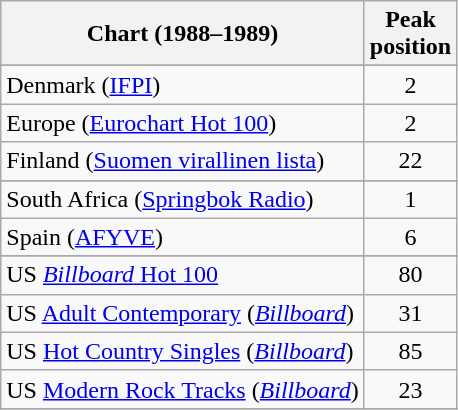<table class="wikitable sortable">
<tr>
<th>Chart (1988–1989)</th>
<th>Peak<br>position</th>
</tr>
<tr>
</tr>
<tr>
</tr>
<tr>
</tr>
<tr>
<td>Denmark (<a href='#'>IFPI</a>)</td>
<td align="center">2</td>
</tr>
<tr>
<td>Europe (<a href='#'>Eurochart Hot 100</a>)</td>
<td align="center">2</td>
</tr>
<tr>
<td>Finland (<a href='#'>Suomen virallinen lista</a>)</td>
<td align="center">22</td>
</tr>
<tr>
</tr>
<tr>
</tr>
<tr>
</tr>
<tr>
</tr>
<tr>
</tr>
<tr>
</tr>
<tr>
<td>South Africa (<a href='#'>Springbok Radio</a>)</td>
<td align="center">1</td>
</tr>
<tr>
<td>Spain (<a href='#'>AFYVE</a>)</td>
<td align="center">6</td>
</tr>
<tr>
</tr>
<tr>
</tr>
<tr>
</tr>
<tr>
<td>US <a href='#'><em>Billboard</em> Hot 100</a></td>
<td align="center">80</td>
</tr>
<tr>
<td>US <a href='#'>Adult Contemporary</a> (<em><a href='#'>Billboard</a></em>)</td>
<td align="center">31</td>
</tr>
<tr>
<td>US <a href='#'>Hot Country Singles</a> (<em><a href='#'>Billboard</a></em>)</td>
<td align="center">85</td>
</tr>
<tr>
<td>US <a href='#'>Modern Rock Tracks</a> (<em><a href='#'>Billboard</a></em>)</td>
<td align="center">23</td>
</tr>
<tr>
</tr>
</table>
